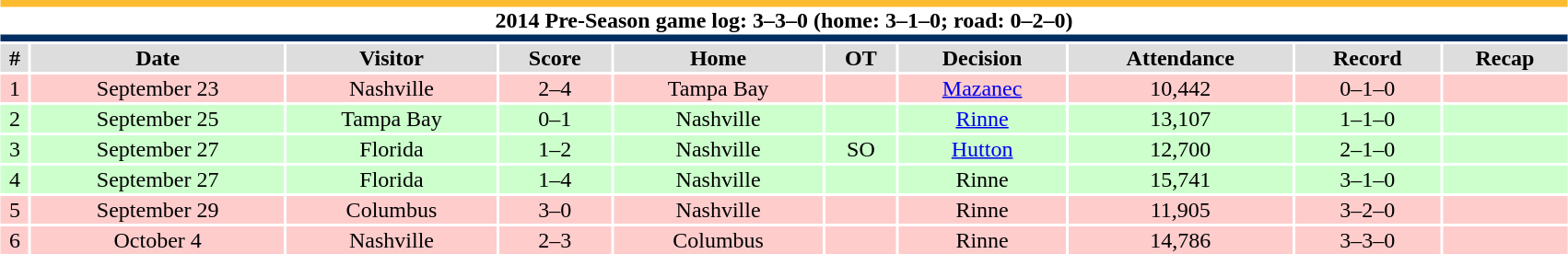<table class="toccolours collapsible collapsed" style="width:90%; clear:both; margin:1.5em auto; text-align:center;">
<tr>
<th colspan=10 style="background:#fff; border-top:#FDBB2F 5px solid; border-bottom:#002E62 5px solid;">2014 Pre-Season game log: 3–3–0 (home: 3–1–0; road: 0–2–0)</th>
</tr>
<tr style="text-align:center; background:#ddd;">
<th>#</th>
<th>Date</th>
<th>Visitor</th>
<th>Score</th>
<th>Home</th>
<th>OT</th>
<th>Decision</th>
<th>Attendance</th>
<th>Record</th>
<th>Recap</th>
</tr>
<tr style="text-align:center; background:#fcc;">
<td>1</td>
<td>September 23</td>
<td>Nashville</td>
<td>2–4</td>
<td>Tampa Bay</td>
<td></td>
<td><a href='#'>Mazanec</a></td>
<td>10,442</td>
<td>0–1–0</td>
<td></td>
</tr>
<tr style="text-align:center; background:#cfc;">
<td>2</td>
<td>September 25</td>
<td>Tampa Bay</td>
<td>0–1</td>
<td>Nashville</td>
<td></td>
<td><a href='#'>Rinne</a></td>
<td>13,107</td>
<td>1–1–0</td>
<td></td>
</tr>
<tr style="text-align:center; background:#cfc;">
<td>3</td>
<td>September 27</td>
<td>Florida</td>
<td>1–2</td>
<td>Nashville</td>
<td>SO</td>
<td><a href='#'>Hutton</a></td>
<td>12,700</td>
<td>2–1–0</td>
<td></td>
</tr>
<tr style="text-align:center; background:#cfc;">
<td>4</td>
<td>September 27</td>
<td>Florida</td>
<td>1–4</td>
<td>Nashville</td>
<td></td>
<td>Rinne</td>
<td>15,741</td>
<td>3–1–0</td>
<td></td>
</tr>
<tr style="text-align:center; background:#fcc;">
<td>5</td>
<td>September 29</td>
<td>Columbus</td>
<td>3–0</td>
<td>Nashville</td>
<td></td>
<td>Rinne</td>
<td>11,905</td>
<td>3–2–0</td>
<td></td>
</tr>
<tr style="text-align:center; background:#fcc;">
<td>6</td>
<td>October 4</td>
<td>Nashville</td>
<td>2–3</td>
<td>Columbus</td>
<td></td>
<td>Rinne</td>
<td>14,786</td>
<td>3–3–0</td>
<td></td>
</tr>
</table>
